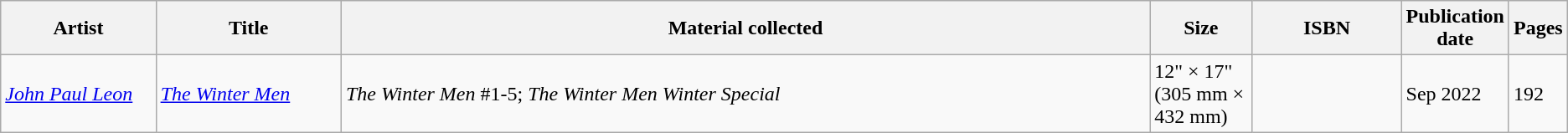<table class="wikitable">
<tr>
<th width="120">Artist</th>
<th width="145">Title</th>
<th width="665">Material collected</th>
<th width="75">Size</th>
<th width="115">ISBN</th>
<th width="25">Publication date</th>
<th width="25">Pages</th>
</tr>
<tr>
<td><em><a href='#'>John Paul Leon</a></em></td>
<td><em><a href='#'>The Winter Men</a></em></td>
<td><em>The Winter Men</em> #1-5; <em>The Winter Men Winter Special</em></td>
<td>12" × 17"<br>(305 mm × 432 mm)</td>
<td></td>
<td>Sep 2022</td>
<td>192</td>
</tr>
</table>
